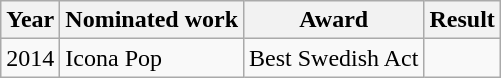<table class="wikitable">
<tr>
<th>Year</th>
<th>Nominated work</th>
<th>Award</th>
<th>Result</th>
</tr>
<tr>
<td>2014</td>
<td>Icona Pop</td>
<td>Best Swedish Act</td>
<td></td>
</tr>
</table>
